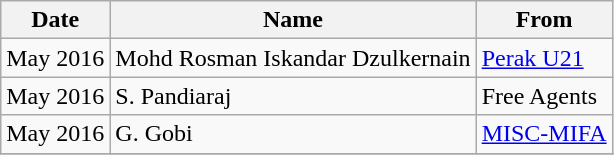<table class="wikitable sortable">
<tr>
<th style="background:;">Date</th>
<th style="background:;">Name</th>
<th style="background:;">From</th>
</tr>
<tr>
<td>May 2016</td>
<td> Mohd Rosman Iskandar Dzulkernain</td>
<td> <a href='#'>Perak U21</a></td>
</tr>
<tr>
<td>May 2016</td>
<td> S. Pandiaraj</td>
<td>Free Agents</td>
</tr>
<tr>
<td>May 2016</td>
<td> G. Gobi</td>
<td> <a href='#'>MISC-MIFA</a></td>
</tr>
<tr>
</tr>
</table>
